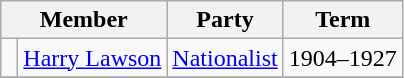<table class="wikitable">
<tr>
<th colspan="2">Member</th>
<th>Party</th>
<th>Term</th>
</tr>
<tr>
<td> </td>
<td><a href='#'>Harry Lawson</a></td>
<td><a href='#'>Nationalist</a></td>
<td>1904–1927</td>
</tr>
<tr>
</tr>
</table>
